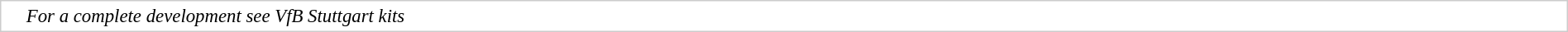<table style="margin-bottom:.5em; border:1px solid #CCC; text-align:left; font-size:95%; background:#ffffff">
<tr>
<td style="padding:0.5em"></td>
<td style="width:100%"><em>For a complete development see VfB Stuttgart kits</em></td>
</tr>
</table>
